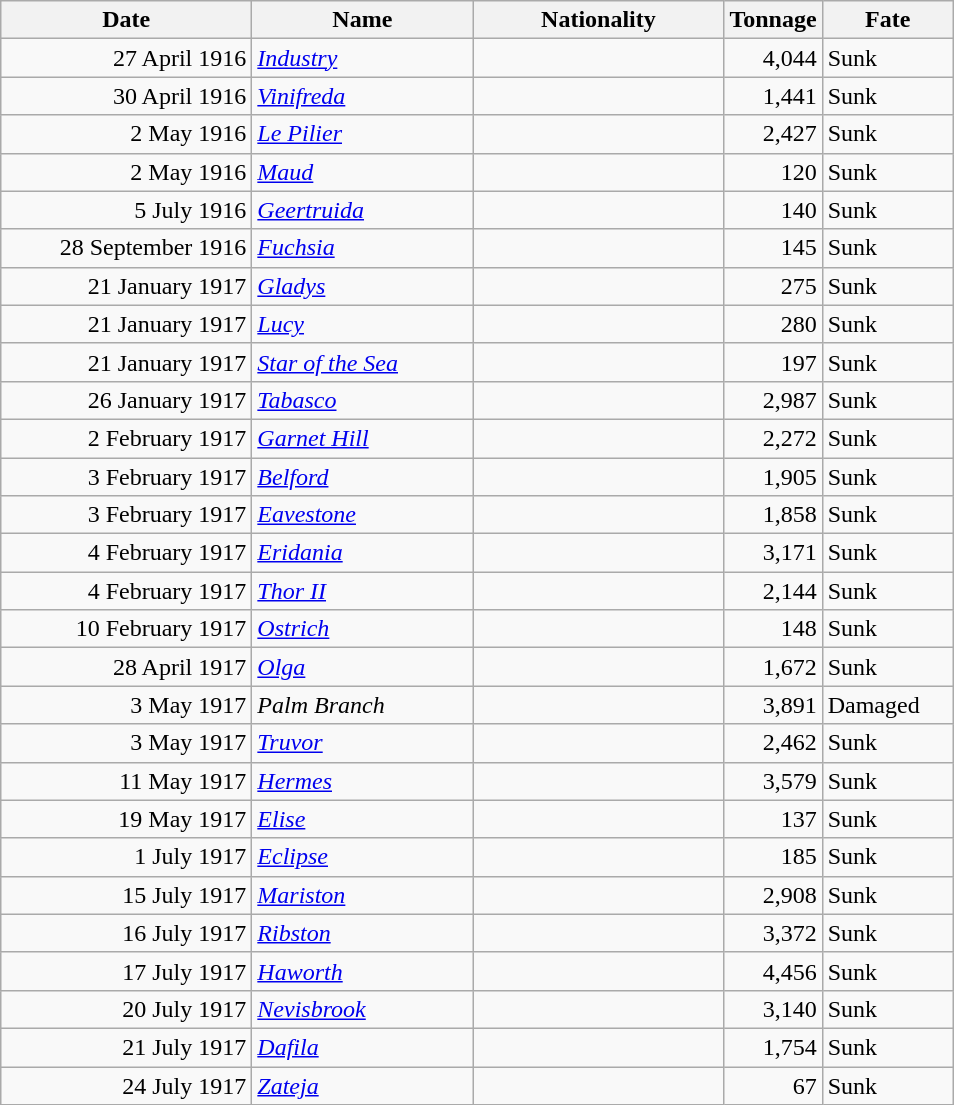<table class="wikitable sortable">
<tr>
<th width="160px">Date</th>
<th width="140px">Name</th>
<th width="160px">Nationality</th>
<th width="25px">Tonnage</th>
<th width="80px">Fate</th>
</tr>
<tr>
<td align="right">27 April 1916</td>
<td align="left"><a href='#'><em>Industry</em></a></td>
<td align="left"></td>
<td align="right">4,044</td>
<td align="left">Sunk</td>
</tr>
<tr>
<td align="right">30 April 1916</td>
<td align="left"><a href='#'><em>Vinifreda</em></a></td>
<td align="left"></td>
<td align="right">1,441</td>
<td align="left">Sunk</td>
</tr>
<tr>
<td align="right">2 May 1916</td>
<td align="left"><a href='#'><em>Le Pilier</em></a></td>
<td align="left"></td>
<td align="right">2,427</td>
<td align="left">Sunk</td>
</tr>
<tr>
<td align="right">2 May 1916</td>
<td align="left"><a href='#'><em>Maud</em></a></td>
<td align="left"></td>
<td align="right">120</td>
<td align="left">Sunk</td>
</tr>
<tr>
<td align="right">5 July 1916</td>
<td align="left"><a href='#'><em>Geertruida</em></a></td>
<td align="left"></td>
<td align="right">140</td>
<td align="left">Sunk</td>
</tr>
<tr>
<td align="right">28 September 1916</td>
<td align="left"><a href='#'><em>Fuchsia</em></a></td>
<td align="left"></td>
<td align="right">145</td>
<td align="left">Sunk</td>
</tr>
<tr>
<td align="right">21 January 1917</td>
<td align="left"><a href='#'><em>Gladys</em></a></td>
<td align="left"></td>
<td align="right">275</td>
<td align="left">Sunk</td>
</tr>
<tr>
<td align="right">21 January 1917</td>
<td align="left"><a href='#'><em>Lucy</em></a></td>
<td align="left"></td>
<td align="right">280</td>
<td align="left">Sunk</td>
</tr>
<tr>
<td align="right">21 January 1917</td>
<td align="left"><a href='#'><em>Star of the Sea</em></a></td>
<td align="left"></td>
<td align="right">197</td>
<td align="left">Sunk</td>
</tr>
<tr>
<td align="right">26 January 1917</td>
<td align="left"><a href='#'><em>Tabasco</em></a></td>
<td align="left"></td>
<td align="right">2,987</td>
<td align="left">Sunk</td>
</tr>
<tr>
<td align="right">2 February 1917</td>
<td align="left"><a href='#'><em>Garnet Hill</em></a></td>
<td align="left"></td>
<td align="right">2,272</td>
<td align="left">Sunk</td>
</tr>
<tr>
<td align="right">3 February 1917</td>
<td align="left"><a href='#'><em>Belford</em></a></td>
<td align="left"></td>
<td align="right">1,905</td>
<td align="left">Sunk</td>
</tr>
<tr>
<td align="right">3 February 1917</td>
<td align="left"><a href='#'><em>Eavestone</em></a></td>
<td align="left"></td>
<td align="right">1,858</td>
<td align="left">Sunk</td>
</tr>
<tr>
<td align="right">4 February 1917</td>
<td align="left"><a href='#'><em>Eridania</em></a></td>
<td align="left"></td>
<td align="right">3,171</td>
<td align="left">Sunk</td>
</tr>
<tr>
<td align="right">4 February 1917</td>
<td align="left"><a href='#'><em>Thor II</em></a></td>
<td align="left"></td>
<td align="right">2,144</td>
<td align="left">Sunk</td>
</tr>
<tr>
<td align="right">10 February 1917</td>
<td align="left"><a href='#'><em>Ostrich</em></a></td>
<td align="left"></td>
<td align="right">148</td>
<td align="left">Sunk</td>
</tr>
<tr>
<td align="right">28 April 1917</td>
<td align="left"><a href='#'><em>Olga</em></a></td>
<td align="left"></td>
<td align="right">1,672</td>
<td align="left">Sunk</td>
</tr>
<tr>
<td align="right">3 May 1917</td>
<td align="left"><em>Palm Branch</em></td>
<td align="left"></td>
<td align="right">3,891</td>
<td align="left">Damaged</td>
</tr>
<tr>
<td align="right">3 May 1917</td>
<td align="left"><a href='#'><em>Truvor</em></a></td>
<td align="left"></td>
<td align="right">2,462</td>
<td align="left">Sunk</td>
</tr>
<tr>
<td align="right">11 May 1917</td>
<td align="left"><a href='#'><em>Hermes</em></a></td>
<td align="left"></td>
<td align="right">3,579</td>
<td align="left">Sunk</td>
</tr>
<tr>
<td align="right">19 May 1917</td>
<td align="left"><a href='#'><em>Elise</em></a></td>
<td align="left"></td>
<td align="right">137</td>
<td align="left">Sunk</td>
</tr>
<tr>
<td align="right">1 July 1917</td>
<td align="left"><a href='#'><em>Eclipse</em></a></td>
<td align="left"></td>
<td align="right">185</td>
<td align="left">Sunk</td>
</tr>
<tr>
<td align="right">15 July 1917</td>
<td align="left"><a href='#'><em>Mariston</em></a></td>
<td align="left"></td>
<td align="right">2,908</td>
<td align="left">Sunk</td>
</tr>
<tr>
<td align="right">16 July 1917</td>
<td align="left"><a href='#'><em>Ribston</em></a></td>
<td align="left"></td>
<td align="right">3,372</td>
<td align="left">Sunk</td>
</tr>
<tr>
<td align="right">17 July 1917</td>
<td align="left"><a href='#'><em>Haworth</em></a></td>
<td align="left"></td>
<td align="right">4,456</td>
<td align="left">Sunk</td>
</tr>
<tr>
<td align="right">20 July 1917</td>
<td align="left"><a href='#'><em>Nevisbrook</em></a></td>
<td align="left"></td>
<td align="right">3,140</td>
<td align="left">Sunk</td>
</tr>
<tr>
<td align="right">21 July 1917</td>
<td align="left"><a href='#'><em>Dafila</em></a></td>
<td align="left"></td>
<td align="right">1,754</td>
<td align="left">Sunk</td>
</tr>
<tr>
<td align="right">24 July 1917</td>
<td align="left"><a href='#'><em>Zateja</em></a></td>
<td align="left"></td>
<td align="right">67</td>
<td align="left">Sunk</td>
</tr>
</table>
